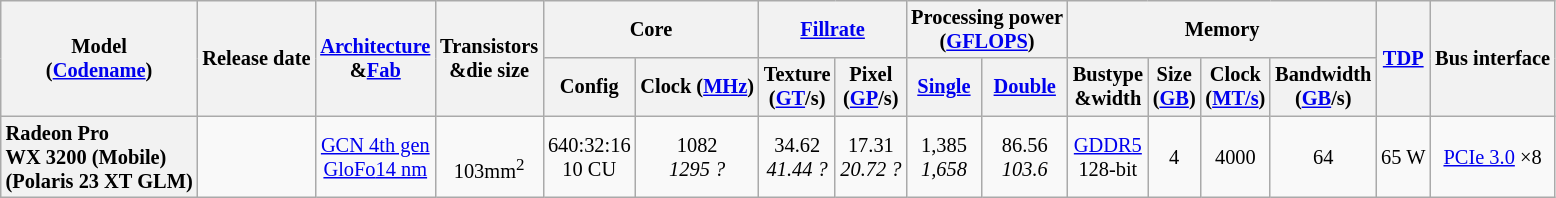<table class="mw-datatable wikitable sortable sort-under" style="text-align: center; font-size: 85%;">
<tr>
<th rowspan=2>Model<br>(<a href='#'>Codename</a>)</th>
<th rowspan=2>Release date</th>
<th rowspan=2><a href='#'>Architecture</a><br>&<a href='#'>Fab</a></th>
<th rowspan=2>Transistors<br>&die size</th>
<th colspan=2>Core</th>
<th colspan=2><a href='#'>Fillrate</a></th>
<th colspan=2>Processing power<br>(<a href='#'>GFLOPS</a>)</th>
<th colspan=4>Memory</th>
<th rowspan=2><a href='#'>TDP</a></th>
<th rowspan=2>Bus interface</th>
</tr>
<tr>
<th>Config</th>
<th>Clock (<a href='#'>MHz</a>)</th>
<th>Texture<br>(<a href='#'>GT</a>/s)</th>
<th>Pixel<br>(<a href='#'>GP</a>/s)</th>
<th><a href='#'>Single</a></th>
<th><a href='#'>Double</a></th>
<th>Bustype<br>&width</th>
<th>Size<br>(<a href='#'>GB</a>)</th>
<th>Clock<br>(<a href='#'>MT/s</a>)</th>
<th>Bandwidth<br>(<a href='#'>GB</a>/s)</th>
</tr>
<tr>
<th style="text-align:left;">Radeon Pro<br>WX 3200 (Mobile)<br>(Polaris 23 XT GLM)</th>
<td></td>
<td><a href='#'>GCN 4th gen</a><br><a href='#'>GloFo</a><a href='#'>14 nm</a></td>
<td><br>103mm<sup>2</sup></td>
<td>640:32:16<br>10 CU</td>
<td>1082<br><em>1295 ?</em></td>
<td>34.62<br><em>41.44 ?</em></td>
<td>17.31<br><em>20.72 ?</em></td>
<td>1,385<br><em>1,658</em></td>
<td>86.56<br><em>103.6</em></td>
<td><a href='#'>GDDR5</a><br>128-bit</td>
<td>4</td>
<td>4000</td>
<td>64</td>
<td>65 W</td>
<td><a href='#'>PCIe 3.0</a> ×8</td>
</tr>
</table>
